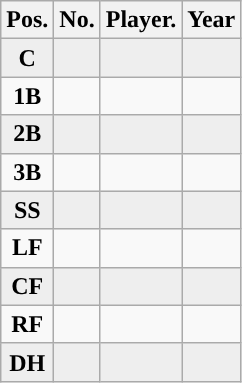<table class="wikitable non-sortable">
<tr>
<th style="text-align:center; ">Pos.</th>
<th style="text-align:center; ">No.</th>
<th style="text-align:center; ">Player.</th>
<th style="text-align:center; ">Year</th>
</tr>
<tr style="background:#eeeeee;text-align:center;">
<td><strong>C</strong></td>
<td></td>
<td></td>
<td></td>
</tr>
<tr style="text-align:center;">
<td><strong>1B</strong></td>
<td></td>
<td></td>
<td></td>
</tr>
<tr style="background:#eeeeee;text-align:center;">
<td><strong>2B</strong></td>
<td></td>
<td></td>
<td></td>
</tr>
<tr style="text-align:center;">
<td><strong>3B</strong></td>
<td></td>
<td></td>
<td></td>
</tr>
<tr style="background:#eeeeee;text-align:center;">
<td><strong>SS</strong></td>
<td></td>
<td></td>
<td></td>
</tr>
<tr style="text-align:center;">
<td><strong>LF</strong></td>
<td></td>
<td></td>
<td></td>
</tr>
<tr style="background:#eeeeee;text-align:center;">
<td><strong>CF</strong></td>
<td></td>
<td></td>
<td></td>
</tr>
<tr style="text-align:center;">
<td><strong>RF</strong></td>
<td></td>
<td></td>
<td></td>
</tr>
<tr style="background:#eeeeee;text-align:center;">
<td><strong>DH</strong></td>
<td></td>
<td></td>
<td></td>
</tr>
</table>
